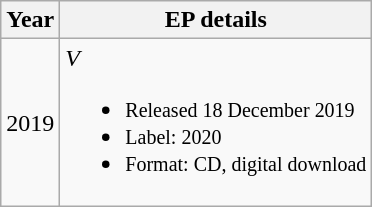<table class="wikitable">
<tr>
<th>Year</th>
<th>EP details</th>
</tr>
<tr>
<td>2019</td>
<td><em>V</em><br><ul><li><small>Released 18 December 2019</small></li><li><small>Label: 2020</small></li><li><small>Format: CD, digital download</small></li></ul></td>
</tr>
</table>
